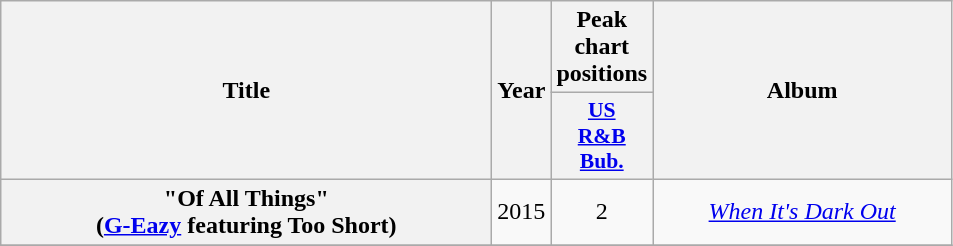<table class="wikitable plainrowheaders" style="text-align:center;">
<tr>
<th scope="col" rowspan="2" style="width:20em;">Title</th>
<th scope="col" rowspan="2" style="width:1em;">Year</th>
<th scope="col" colspan="1">Peak chart positions</th>
<th scope="col" rowspan="2" style="width:12em;">Album</th>
</tr>
<tr>
<th scope="col" style="width:2.5em;font-size:90%;"><a href='#'>US<br>R&B<br>Bub.</a><br></th>
</tr>
<tr>
<th scope="row">"Of All Things"<br><span>(<a href='#'>G-Eazy</a> featuring Too Short)</span></th>
<td>2015</td>
<td>2</td>
<td><em><a href='#'>When It's Dark Out</a></em></td>
</tr>
<tr>
</tr>
</table>
